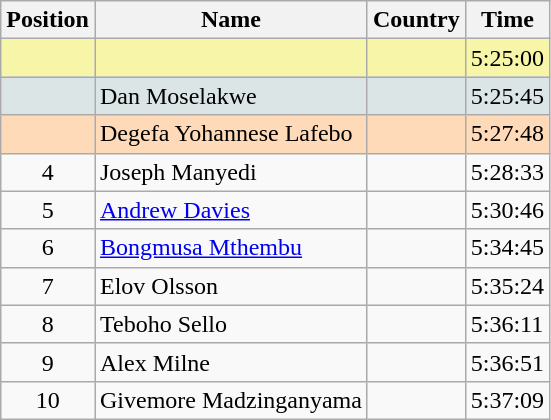<table class="wikitable">
<tr>
<th>Position</th>
<th>Name</th>
<th>Country</th>
<th>Time</th>
</tr>
<tr bgcolor="#F7F6A8">
<td align=center></td>
<td></td>
<td></td>
<td>5:25:00</td>
</tr>
<tr bgcolor="#DCE5E5">
<td align=center></td>
<td>Dan Moselakwe</td>
<td></td>
<td>5:25:45</td>
</tr>
<tr bgcolor="#FFDAB9">
<td align=center></td>
<td>Degefa Yohannese Lafebo</td>
<td></td>
<td>5:27:48</td>
</tr>
<tr>
<td align=center>4</td>
<td>Joseph Manyedi</td>
<td></td>
<td>5:28:33</td>
</tr>
<tr>
<td align=center>5</td>
<td><a href='#'> Andrew Davies</a></td>
<td></td>
<td>5:30:46</td>
</tr>
<tr>
<td align=center>6</td>
<td><a href='#'>Bongmusa Mthembu</a></td>
<td></td>
<td>5:34:45</td>
</tr>
<tr>
<td align=center>7</td>
<td>Elov Olsson</td>
<td></td>
<td>5:35:24</td>
</tr>
<tr>
<td align=center>8</td>
<td>Teboho Sello</td>
<td></td>
<td>5:36:11</td>
</tr>
<tr>
<td align=center>9</td>
<td>Alex Milne</td>
<td></td>
<td>5:36:51</td>
</tr>
<tr>
<td align=center>10</td>
<td>Givemore Madzinganyama</td>
<td></td>
<td>5:37:09</td>
</tr>
</table>
